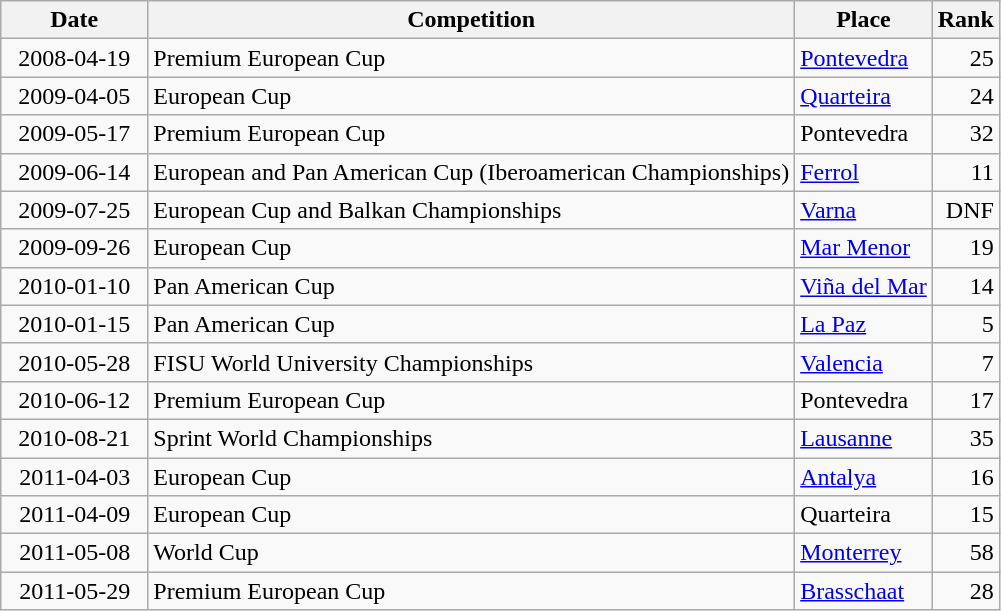<table class="wikitable sortable">
<tr>
<th>Date</th>
<th>Competition</th>
<th>Place</th>
<th>Rank</th>
</tr>
<tr>
<td style="text-align:right">  2008-04-19  </td>
<td>Premium European Cup</td>
<td><a href='#'>Pontevedra</a></td>
<td style="text-align:right">25</td>
</tr>
<tr>
<td style="text-align:right">  2009-04-05  </td>
<td>European Cup</td>
<td><a href='#'>Quarteira</a></td>
<td style="text-align:right">24</td>
</tr>
<tr>
<td style="text-align:right">  2009-05-17  </td>
<td>Premium European Cup</td>
<td>Pontevedra</td>
<td style="text-align:right">32</td>
</tr>
<tr>
<td style="text-align:right">  2009-06-14  </td>
<td>European and Pan American Cup (Iberoamerican Championships)</td>
<td><a href='#'>Ferrol</a></td>
<td style="text-align:right">11</td>
</tr>
<tr>
<td style="text-align:right">  2009-07-25  </td>
<td>European Cup and Balkan Championships</td>
<td><a href='#'>Varna</a></td>
<td style="text-align:right">DNF</td>
</tr>
<tr>
<td style="text-align:right">  2009-09-26  </td>
<td>European Cup</td>
<td><a href='#'>Mar Menor</a></td>
<td style="text-align:right">19</td>
</tr>
<tr>
<td style="text-align:right">  2010-01-10  </td>
<td>Pan American Cup</td>
<td><a href='#'>Viña del Mar</a></td>
<td style="text-align:right">14</td>
</tr>
<tr>
<td style="text-align:right">  2010-01-15  </td>
<td>Pan American Cup</td>
<td><a href='#'>La Paz</a></td>
<td style="text-align:right">5</td>
</tr>
<tr>
<td style="text-align:right">  2010-05-28  </td>
<td>FISU World University Championships</td>
<td><a href='#'>Valencia</a></td>
<td style="text-align:right">7</td>
</tr>
<tr>
<td style="text-align:right">  2010-06-12  </td>
<td>Premium European Cup</td>
<td>Pontevedra</td>
<td style="text-align:right">17</td>
</tr>
<tr>
<td style="text-align:right">  2010-08-21  </td>
<td>Sprint World Championships</td>
<td><a href='#'>Lausanne</a></td>
<td style="text-align:right">35</td>
</tr>
<tr>
<td style="text-align:right">  2011-04-03  </td>
<td>European Cup</td>
<td><a href='#'>Antalya</a></td>
<td style="text-align:right">16</td>
</tr>
<tr>
<td style="text-align:right">  2011-04-09  </td>
<td>European Cup</td>
<td>Quarteira</td>
<td style="text-align:right">15</td>
</tr>
<tr>
<td style="text-align:right">  2011-05-08  </td>
<td>World Cup</td>
<td><a href='#'>Monterrey</a></td>
<td style="text-align:right">58</td>
</tr>
<tr>
<td style="text-align:right">  2011-05-29  </td>
<td>Premium European Cup</td>
<td><a href='#'>Brasschaat</a></td>
<td style="text-align:right">28</td>
</tr>
</table>
